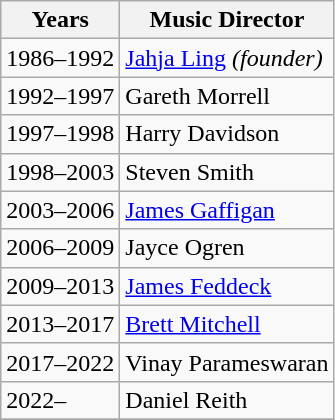<table class="wikitable">
<tr>
<th>Years</th>
<th>Music Director</th>
</tr>
<tr>
<td>1986–1992</td>
<td><a href='#'>Jahja Ling</a> <em>(founder)</em></td>
</tr>
<tr>
<td>1992–1997</td>
<td>Gareth Morrell</td>
</tr>
<tr>
<td>1997–1998</td>
<td>Harry Davidson</td>
</tr>
<tr>
<td>1998–2003</td>
<td>Steven Smith</td>
</tr>
<tr>
<td>2003–2006</td>
<td><a href='#'>James Gaffigan</a></td>
</tr>
<tr>
<td>2006–2009</td>
<td>Jayce Ogren</td>
</tr>
<tr>
<td>2009–2013</td>
<td><a href='#'>James Feddeck</a></td>
</tr>
<tr>
<td>2013–2017</td>
<td><a href='#'>Brett Mitchell</a></td>
</tr>
<tr>
<td>2017–2022</td>
<td>Vinay Parameswaran</td>
</tr>
<tr>
<td>2022–</td>
<td>Daniel Reith</td>
</tr>
<tr>
</tr>
</table>
